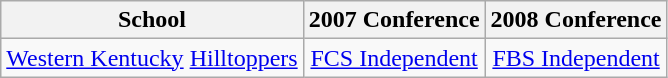<table class="wikitable sortable">
<tr>
<th>School</th>
<th>2007 Conference</th>
<th>2008 Conference</th>
</tr>
<tr style="text-align:center;">
<td><a href='#'>Western Kentucky</a> <a href='#'>Hilltoppers</a></td>
<td><a href='#'>FCS Independent</a></td>
<td><a href='#'>FBS Independent</a></td>
</tr>
</table>
